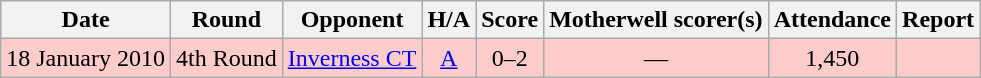<table class="wikitable" style="text-align:center">
<tr>
<th>Date</th>
<th>Round</th>
<th>Opponent</th>
<th>H/A</th>
<th>Score</th>
<th>Motherwell scorer(s)</th>
<th>Attendance</th>
<th>Report</th>
</tr>
<tr style="background:#fcc;">
<td>18 January 2010</td>
<td>4th Round</td>
<td><a href='#'>Inverness CT</a></td>
<td><a href='#'>A</a></td>
<td>0–2</td>
<td>—</td>
<td>1,450</td>
<td></td>
</tr>
</table>
